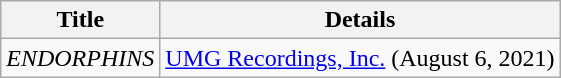<table class="wikitable">
<tr>
<th>Title</th>
<th>Details</th>
</tr>
<tr>
<td><em>ENDORPHINS</em></td>
<td><a href='#'>UMG Recordings, Inc.</a> (August 6, 2021)</td>
</tr>
</table>
